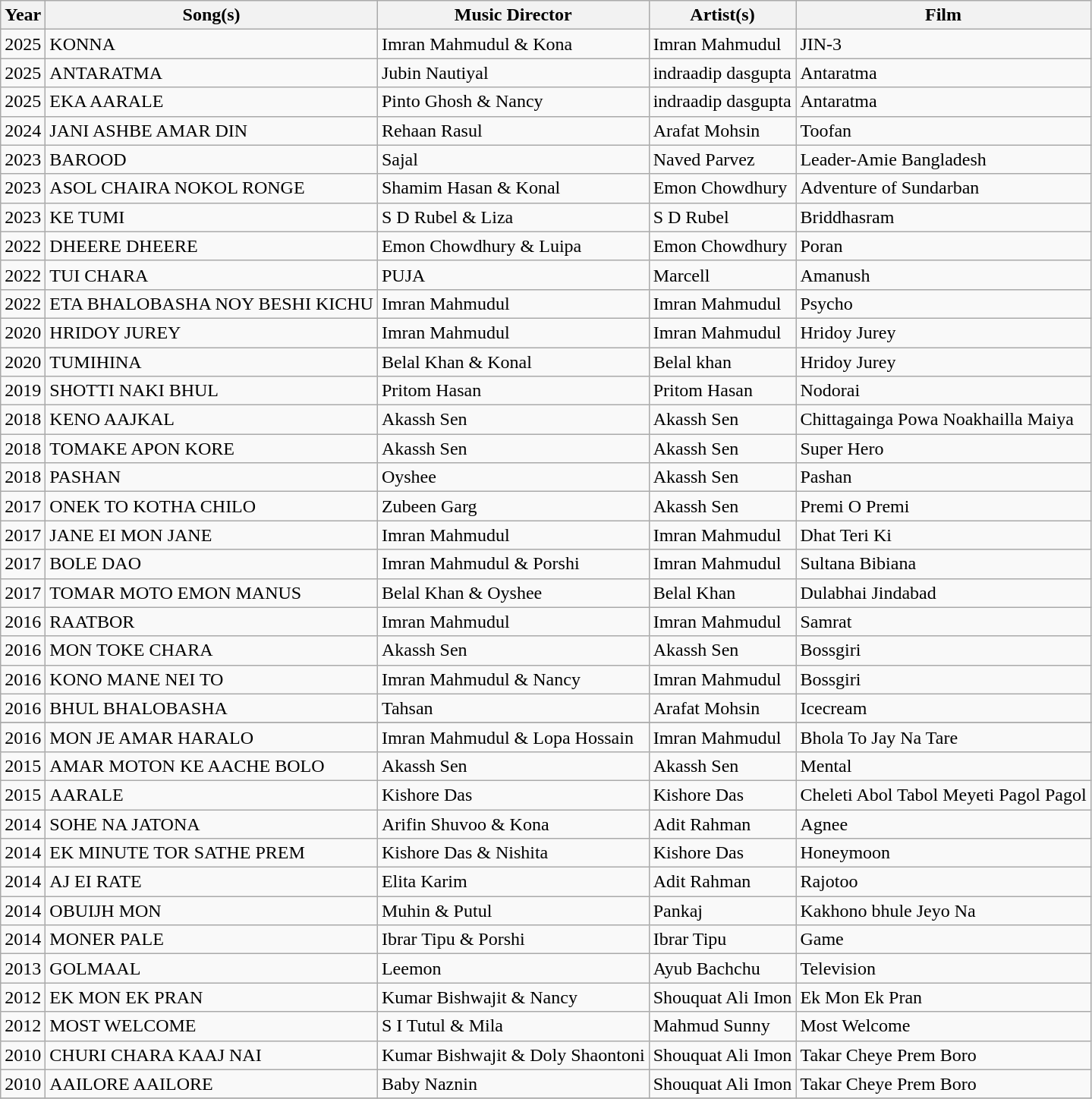<table class="wikitable">
<tr>
<th>Year</th>
<th>Song(s)</th>
<th>Music Director</th>
<th>Artist(s)</th>
<th>Film</th>
</tr>
<tr>
<td>2025</td>
<td>KONNA</td>
<td>Imran Mahmudul & Kona</td>
<td>Imran Mahmudul</td>
<td>JIN-3</td>
</tr>
<tr>
<td>2025</td>
<td>ANTARATMA</td>
<td>Jubin Nautiyal</td>
<td>indraadip dasgupta</td>
<td>Antaratma</td>
</tr>
<tr>
<td>2025</td>
<td>EKA AARALE</td>
<td>Pinto Ghosh & Nancy</td>
<td>indraadip dasgupta</td>
<td>Antaratma</td>
</tr>
<tr>
<td>2024</td>
<td>JANI ASHBE AMAR DIN</td>
<td>Rehaan Rasul</td>
<td>Arafat Mohsin</td>
<td>Toofan</td>
</tr>
<tr>
<td>2023</td>
<td>BAROOD</td>
<td>Sajal</td>
<td>Naved Parvez</td>
<td>Leader-Amie Bangladesh</td>
</tr>
<tr>
<td>2023</td>
<td>ASOL CHAIRA NOKOL RONGE</td>
<td>Shamim Hasan & Konal</td>
<td>Emon Chowdhury</td>
<td>Adventure of Sundarban</td>
</tr>
<tr>
<td>2023</td>
<td>KE TUMI</td>
<td>S D Rubel & Liza</td>
<td>S D Rubel</td>
<td>Briddhasram</td>
</tr>
<tr>
<td>2022</td>
<td>DHEERE DHEERE</td>
<td>Emon Chowdhury & Luipa</td>
<td>Emon Chowdhury</td>
<td>Poran</td>
</tr>
<tr>
<td>2022</td>
<td>TUI CHARA</td>
<td>PUJA</td>
<td>Marcell</td>
<td>Amanush</td>
</tr>
<tr>
<td>2022</td>
<td>ETA BHALOBASHA NOY BESHI KICHU</td>
<td>Imran Mahmudul</td>
<td>Imran Mahmudul</td>
<td>Psycho</td>
</tr>
<tr>
<td>2020</td>
<td>HRIDOY JUREY</td>
<td>Imran Mahmudul</td>
<td>Imran Mahmudul</td>
<td>Hridoy Jurey</td>
</tr>
<tr>
<td>2020</td>
<td>TUMIHINA</td>
<td>Belal Khan & Konal</td>
<td>Belal khan</td>
<td>Hridoy Jurey</td>
</tr>
<tr>
<td>2019</td>
<td>SHOTTI NAKI BHUL</td>
<td>Pritom Hasan</td>
<td>Pritom Hasan</td>
<td>Nodorai</td>
</tr>
<tr>
<td>2018</td>
<td>KENO AAJKAL</td>
<td>Akassh Sen</td>
<td>Akassh Sen</td>
<td>Chittagainga Powa Noakhailla Maiya</td>
</tr>
<tr>
<td>2018</td>
<td>TOMAKE APON KORE</td>
<td>Akassh Sen</td>
<td>Akassh Sen</td>
<td>Super Hero</td>
</tr>
<tr>
<td>2018</td>
<td>PASHAN</td>
<td>Oyshee</td>
<td>Akassh Sen</td>
<td>Pashan</td>
</tr>
<tr>
<td>2017</td>
<td>ONEK TO KOTHA CHILO</td>
<td>Zubeen Garg</td>
<td>Akassh Sen</td>
<td>Premi O Premi</td>
</tr>
<tr>
<td>2017</td>
<td>JANE EI MON JANE</td>
<td>Imran Mahmudul</td>
<td>Imran Mahmudul</td>
<td>Dhat Teri Ki</td>
</tr>
<tr>
<td>2017</td>
<td>BOLE DAO</td>
<td>Imran Mahmudul & Porshi</td>
<td>Imran Mahmudul</td>
<td>Sultana Bibiana</td>
</tr>
<tr>
<td>2017</td>
<td>TOMAR MOTO EMON MANUS</td>
<td>Belal Khan & Oyshee</td>
<td>Belal Khan</td>
<td>Dulabhai Jindabad</td>
</tr>
<tr>
<td>2016</td>
<td>RAATBOR</td>
<td>Imran Mahmudul</td>
<td>Imran Mahmudul</td>
<td>Samrat</td>
</tr>
<tr>
<td>2016</td>
<td>MON TOKE CHARA</td>
<td>Akassh Sen</td>
<td>Akassh Sen</td>
<td>Bossgiri</td>
</tr>
<tr>
<td>2016</td>
<td>KONO MANE NEI TO</td>
<td>Imran Mahmudul & Nancy</td>
<td>Imran Mahmudul</td>
<td>Bossgiri</td>
</tr>
<tr>
<td>2016</td>
<td>BHUL BHALOBASHA</td>
<td>Tahsan</td>
<td>Arafat Mohsin</td>
<td>Icecream</td>
</tr>
<tr>
</tr>
<tr>
<td>2016</td>
<td>MON JE AMAR HARALO</td>
<td>Imran Mahmudul & Lopa Hossain</td>
<td>Imran Mahmudul</td>
<td>Bhola To Jay Na Tare</td>
</tr>
<tr>
<td>2015</td>
<td>AMAR MOTON KE AACHE BOLO</td>
<td>Akassh Sen</td>
<td>Akassh Sen</td>
<td>Mental</td>
</tr>
<tr>
<td>2015</td>
<td>AARALE</td>
<td>Kishore Das</td>
<td>Kishore Das</td>
<td>Cheleti Abol Tabol Meyeti Pagol Pagol</td>
</tr>
<tr>
<td>2014</td>
<td>SOHE NA JATONA</td>
<td>Arifin Shuvoo & Kona</td>
<td>Adit Rahman</td>
<td>Agnee</td>
</tr>
<tr>
<td>2014</td>
<td>EK MINUTE TOR SATHE PREM</td>
<td>Kishore Das & Nishita</td>
<td>Kishore Das</td>
<td>Honeymoon</td>
</tr>
<tr>
<td>2014</td>
<td>AJ EI RATE</td>
<td>Elita Karim</td>
<td>Adit Rahman</td>
<td>Rajotoo</td>
</tr>
<tr>
<td>2014</td>
<td>OBUIJH MON</td>
<td>Muhin & Putul</td>
<td>Pankaj</td>
<td>Kakhono bhule Jeyo Na</td>
</tr>
<tr>
<td>2014</td>
<td>MONER PALE</td>
<td>Ibrar Tipu & Porshi</td>
<td>Ibrar Tipu</td>
<td>Game</td>
</tr>
<tr>
<td>2013</td>
<td>GOLMAAL</td>
<td>Leemon</td>
<td>Ayub Bachchu</td>
<td>Television</td>
</tr>
<tr>
<td>2012</td>
<td>EK MON EK PRAN</td>
<td>Kumar Bishwajit & Nancy</td>
<td>Shouquat Ali Imon</td>
<td>Ek Mon Ek Pran</td>
</tr>
<tr>
<td>2012</td>
<td>MOST WELCOME</td>
<td>S I Tutul & Mila</td>
<td>Mahmud Sunny</td>
<td>Most Welcome</td>
</tr>
<tr>
<td>2010</td>
<td>CHURI CHARA KAAJ NAI</td>
<td>Kumar Bishwajit & Doly Shaontoni</td>
<td>Shouquat Ali Imon</td>
<td>Takar Cheye Prem Boro</td>
</tr>
<tr>
<td>2010</td>
<td>AAILORE AAILORE</td>
<td>Baby Naznin</td>
<td>Shouquat Ali Imon</td>
<td>Takar Cheye Prem Boro</td>
</tr>
<tr>
</tr>
</table>
